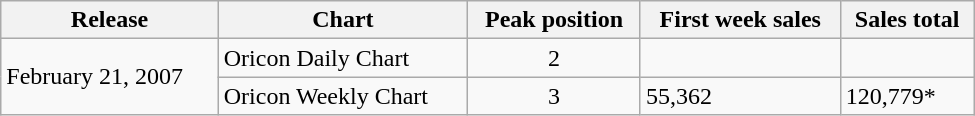<table class="wikitable" width="650px">
<tr>
<th>Release</th>
<th>Chart</th>
<th>Peak position</th>
<th>First week sales</th>
<th>Sales total</th>
</tr>
<tr>
<td rowspan="2">February 21, 2007</td>
<td>Oricon Daily Chart</td>
<td align="center">2</td>
<td></td>
<td></td>
</tr>
<tr>
<td>Oricon Weekly Chart</td>
<td align="center">3</td>
<td>55,362</td>
<td>120,779*</td>
</tr>
</table>
